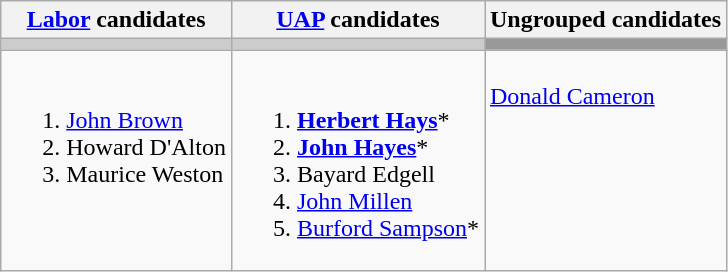<table class="wikitable">
<tr>
<th><a href='#'>Labor</a> candidates</th>
<th><a href='#'>UAP</a> candidates</th>
<th>Ungrouped candidates</th>
</tr>
<tr bgcolor="#cccccc">
<td></td>
<td></td>
<td bgcolor="#999999"></td>
</tr>
<tr>
<td valign=top><br><ol><li><a href='#'>John Brown</a></li><li>Howard D'Alton</li><li>Maurice Weston</li></ol></td>
<td><br><ol><li><strong><a href='#'>Herbert Hays</a></strong>*</li><li><strong><a href='#'>John Hayes</a></strong>*</li><li>Bayard Edgell</li><li><a href='#'>John Millen</a></li><li><a href='#'>Burford Sampson</a>*</li></ol></td>
<td valign=top><br><a href='#'>Donald Cameron</a></td>
</tr>
</table>
